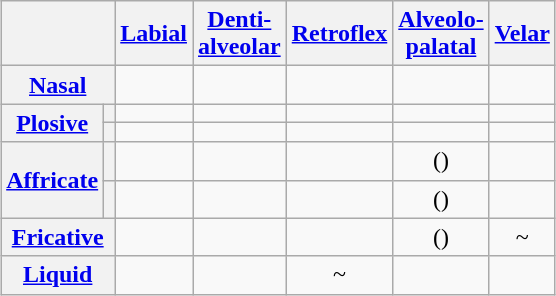<table class="wikitable" style="text-align:center; margin:1em auto 1em auto">
<tr>
<th colspan="2"></th>
<th><a href='#'>Labial</a></th>
<th><a href='#'>Denti-<br>alveolar</a></th>
<th><a href='#'>Retroflex</a></th>
<th><a href='#'>Alveolo-<br>palatal</a></th>
<th><a href='#'>Velar</a></th>
</tr>
<tr>
<th colspan="2"><a href='#'>Nasal</a></th>
<td></td>
<td></td>
<td></td>
<td></td>
<td></td>
</tr>
<tr>
<th rowspan="2"><a href='#'>Plosive</a></th>
<th><a href='#'></a></th>
<td></td>
<td></td>
<td></td>
<td></td>
<td></td>
</tr>
<tr>
<th><a href='#'></a></th>
<td></td>
<td></td>
<td></td>
<td></td>
<td></td>
</tr>
<tr>
<th rowspan="2"><a href='#'>Affricate</a></th>
<th><a href='#'></a></th>
<td></td>
<td></td>
<td></td>
<td>()</td>
<td></td>
</tr>
<tr>
<th><a href='#'></a></th>
<td></td>
<td></td>
<td></td>
<td>()</td>
<td></td>
</tr>
<tr>
<th colspan="2"><a href='#'>Fricative</a></th>
<td></td>
<td></td>
<td></td>
<td>()</td>
<td>~</td>
</tr>
<tr>
<th colspan="2"><a href='#'>Liquid</a></th>
<td></td>
<td></td>
<td>~</td>
<td></td>
<td></td>
</tr>
</table>
